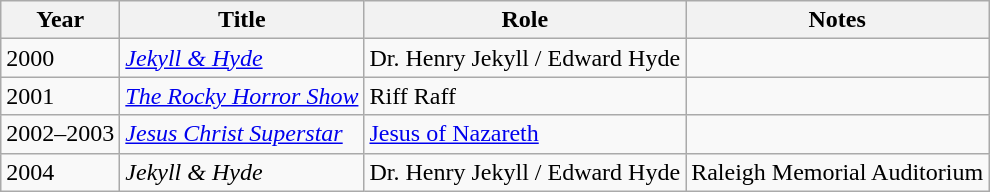<table class="wikitable sortable">
<tr>
<th>Year</th>
<th>Title</th>
<th>Role</th>
<th class="unsortable">Notes</th>
</tr>
<tr>
<td>2000</td>
<td><em><a href='#'>Jekyll & Hyde</a></em></td>
<td>Dr. Henry Jekyll / Edward Hyde</td>
<td></td>
</tr>
<tr>
<td>2001</td>
<td data-sort-value="Rocky Horror Show, The"><em><a href='#'>The Rocky Horror Show</a></em></td>
<td>Riff Raff</td>
<td></td>
</tr>
<tr>
<td>2002–2003</td>
<td><em><a href='#'>Jesus Christ Superstar</a></em></td>
<td><a href='#'>Jesus of Nazareth</a></td>
<td></td>
</tr>
<tr>
<td>2004</td>
<td><em>Jekyll & Hyde</em></td>
<td>Dr. Henry Jekyll / Edward Hyde</td>
<td>Raleigh Memorial Auditorium</td>
</tr>
</table>
